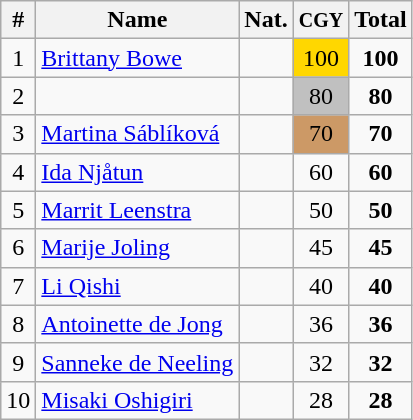<table class="wikitable" style="text-align:center;">
<tr>
<th>#</th>
<th>Name</th>
<th>Nat.</th>
<th><small>CGY</small></th>
<th>Total</th>
</tr>
<tr>
<td>1</td>
<td align=left><a href='#'>Brittany Bowe</a></td>
<td></td>
<td bgcolor=gold>100</td>
<td><strong>100</strong></td>
</tr>
<tr>
<td>2</td>
<td align=left></td>
<td></td>
<td bgcolor=silver>80</td>
<td><strong>80</strong></td>
</tr>
<tr>
<td>3</td>
<td align=left><a href='#'>Martina Sáblíková</a></td>
<td></td>
<td bgcolor=cc9966>70</td>
<td><strong>70</strong></td>
</tr>
<tr>
<td>4</td>
<td align=left><a href='#'>Ida Njåtun</a></td>
<td></td>
<td>60</td>
<td><strong>60</strong></td>
</tr>
<tr>
<td>5</td>
<td align=left><a href='#'>Marrit Leenstra</a></td>
<td></td>
<td>50</td>
<td><strong>50</strong></td>
</tr>
<tr>
<td>6</td>
<td align=left><a href='#'>Marije Joling</a></td>
<td></td>
<td>45</td>
<td><strong>45</strong></td>
</tr>
<tr>
<td>7</td>
<td align=left><a href='#'>Li Qishi</a></td>
<td></td>
<td>40</td>
<td><strong>40</strong></td>
</tr>
<tr>
<td>8</td>
<td align=left><a href='#'>Antoinette de Jong</a></td>
<td></td>
<td>36</td>
<td><strong>36</strong></td>
</tr>
<tr>
<td>9</td>
<td align=left><a href='#'>Sanneke de Neeling</a></td>
<td></td>
<td>32</td>
<td><strong>32</strong></td>
</tr>
<tr>
<td>10</td>
<td align=left><a href='#'>Misaki Oshigiri</a></td>
<td></td>
<td>28</td>
<td><strong>28</strong></td>
</tr>
</table>
